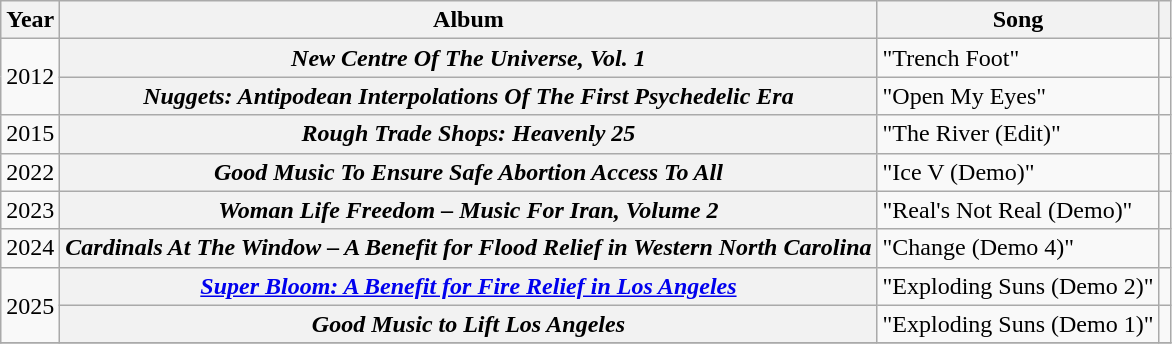<table class="wikitable plainrowheaders">
<tr>
<th scope="col">Year</th>
<th scope="col">Album</th>
<th scope="col">Song</th>
<th scope="col" class="unsortable"></th>
</tr>
<tr>
<td rowspan="2">2012</td>
<th scope="row"><em>New Centre Of The Universe, Vol. 1</em></th>
<td>"Trench Foot"</td>
<td></td>
</tr>
<tr>
<th scope="row"><em>Nuggets: Antipodean Interpolations Of The First Psychedelic Era</em></th>
<td>"Open My Eyes"</td>
<td></td>
</tr>
<tr>
<td>2015</td>
<th scope="row"><em>Rough Trade Shops: Heavenly 25</em></th>
<td>"The River (Edit)"</td>
<td></td>
</tr>
<tr>
<td>2022</td>
<th scope="row"><em>Good Music To Ensure Safe Abortion Access To All</em></th>
<td>"Ice V (Demo)"</td>
<td></td>
</tr>
<tr>
<td>2023</td>
<th scope="row"><em>Woman Life Freedom – Music For Iran, Volume 2</em></th>
<td>"Real's Not Real (Demo)"</td>
<td></td>
</tr>
<tr>
<td>2024</td>
<th scope="row"><em>Cardinals At The Window – A Benefit for Flood Relief in Western North Carolina</em></th>
<td>"Change (Demo 4)"</td>
<td></td>
</tr>
<tr>
<td rowspan="2">2025</td>
<th scope="row"><em><a href='#'>Super Bloom: A Benefit for Fire Relief in Los Angeles</a></em></th>
<td>"Exploding Suns (Demo 2)"</td>
<td></td>
</tr>
<tr>
<th scope="row"><em>Good Music to Lift Los Angeles</em></th>
<td>"Exploding Suns (Demo 1)"</td>
<td></td>
</tr>
<tr>
</tr>
</table>
